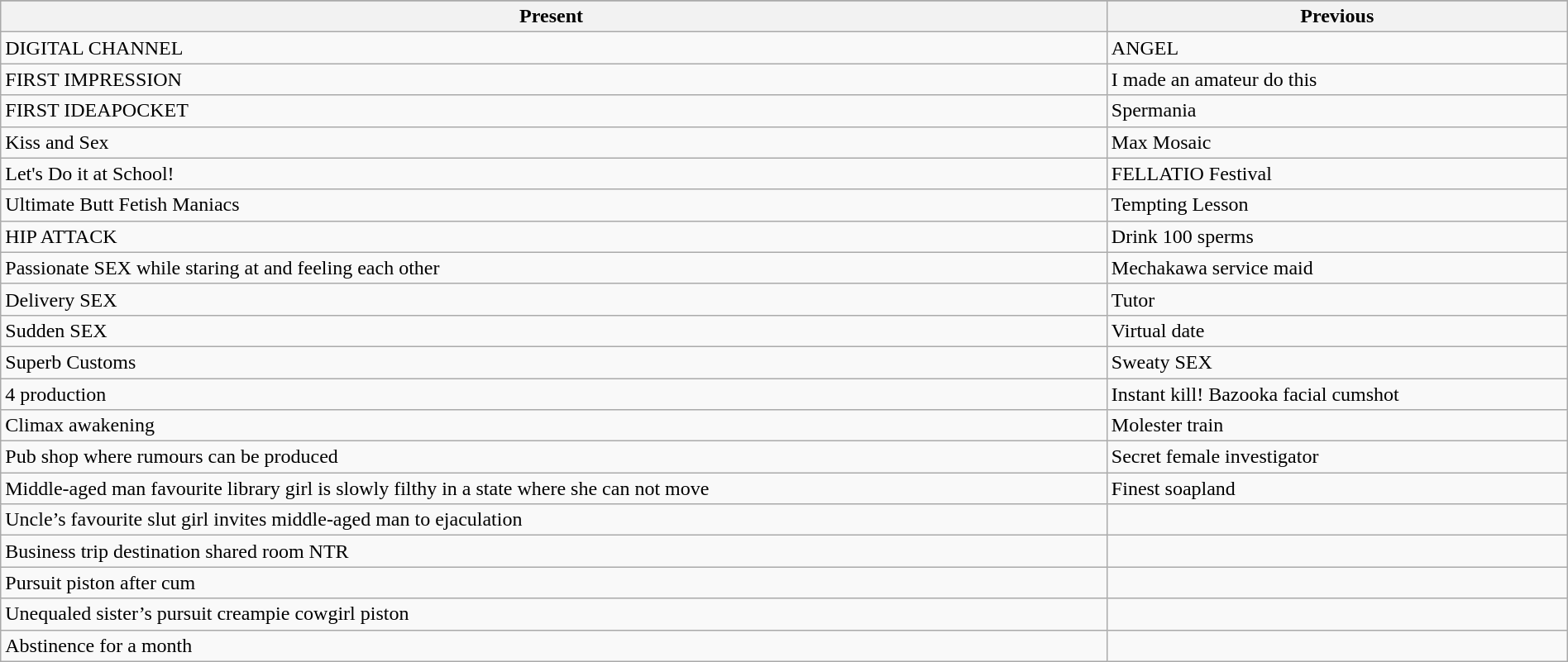<table class="wikitable" width="100%">
<tr style="background:c0c0c0; color:black" align="center">
</tr>
<tr>
<th>Present </th>
<th>Previous</th>
</tr>
<tr>
<td>DIGITAL CHANNEL</td>
<td>ANGEL</td>
</tr>
<tr>
<td>FIRST IMPRESSION</td>
<td>I made an amateur do this</td>
</tr>
<tr>
<td>FIRST IDEAPOCKET</td>
<td>Spermania</td>
</tr>
<tr>
<td>Kiss and Sex</td>
<td>Max Mosaic</td>
</tr>
<tr>
<td>Let's Do it at School!</td>
<td>FELLATIO Festival</td>
</tr>
<tr>
<td>Ultimate Butt Fetish Maniacs</td>
<td>Tempting Lesson</td>
</tr>
<tr>
<td>HIP ATTACK</td>
<td>Drink 100 sperms</td>
</tr>
<tr>
<td>Passionate SEX while staring at and feeling each other</td>
<td>Mechakawa service maid</td>
</tr>
<tr>
<td>Delivery SEX</td>
<td>Tutor</td>
</tr>
<tr>
<td>Sudden SEX</td>
<td>Virtual date</td>
</tr>
<tr>
<td>Superb Customs</td>
<td>Sweaty SEX</td>
</tr>
<tr>
<td>4 production</td>
<td>Instant kill! Bazooka facial cumshot</td>
</tr>
<tr>
<td>Climax awakening</td>
<td>Molester train</td>
</tr>
<tr>
<td>Pub shop where rumours can be produced</td>
<td>Secret female investigator</td>
</tr>
<tr>
<td>Middle-aged man favourite library girl is slowly filthy in a state where she can not move</td>
<td>Finest soapland</td>
</tr>
<tr>
<td>Uncle’s favourite slut girl invites middle-aged man to ejaculation</td>
<td></td>
</tr>
<tr>
<td>Business trip destination shared room NTR</td>
<td></td>
</tr>
<tr>
<td>Pursuit piston after cum</td>
<td></td>
</tr>
<tr>
<td>Unequaled sister’s pursuit creampie cowgirl piston</td>
<td></td>
</tr>
<tr>
<td>Abstinence for a month</td>
<td></td>
</tr>
</table>
